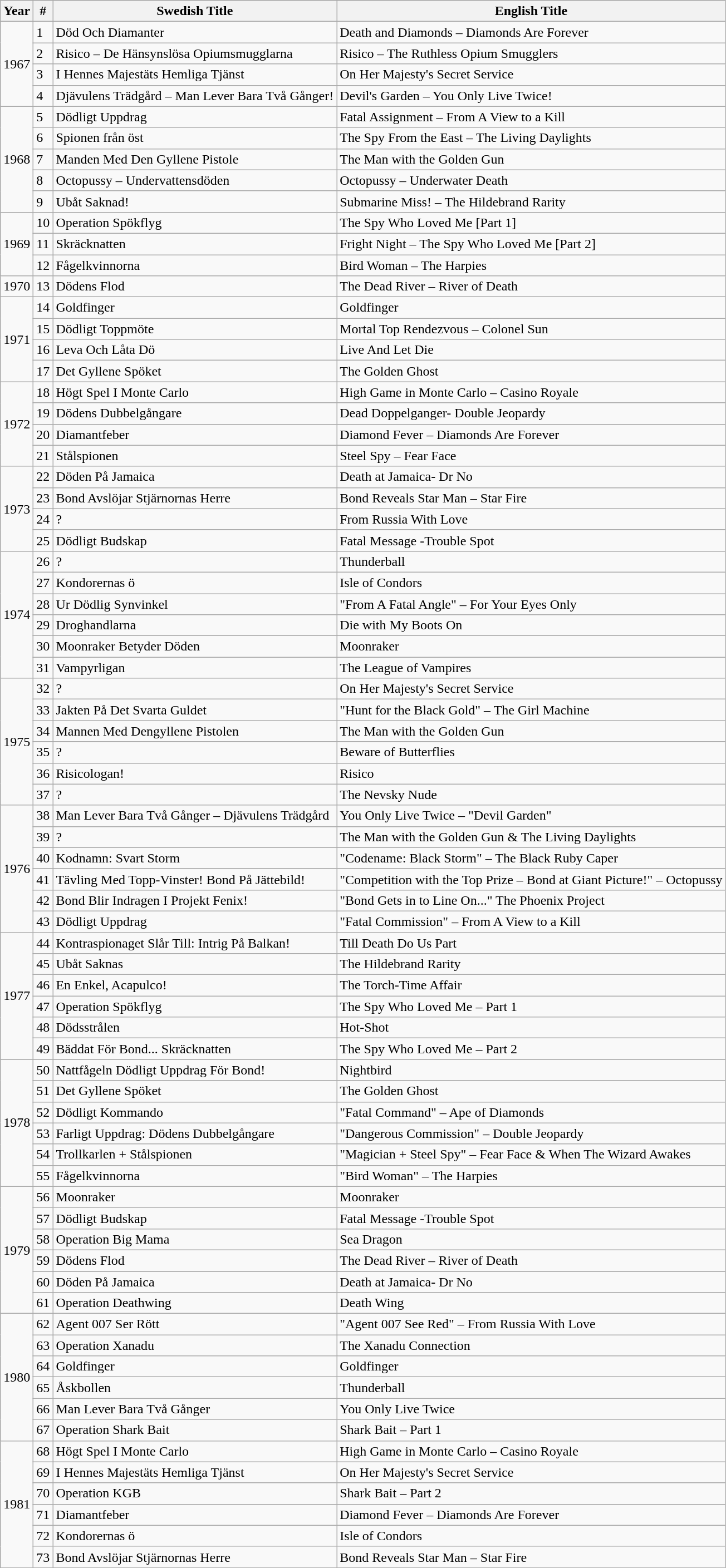<table class="wikitable">
<tr>
<th>Year</th>
<th>#</th>
<th>Swedish Title</th>
<th>English Title</th>
</tr>
<tr>
<td rowspan="4">1967</td>
<td>1</td>
<td>Död Och Diamanter</td>
<td>Death and Diamonds – Diamonds Are Forever</td>
</tr>
<tr>
<td>2</td>
<td>Risico – De Hänsynslösa Opiumsmugglarna</td>
<td>Risico – The Ruthless Opium Smugglers</td>
</tr>
<tr>
<td>3</td>
<td>I Hennes Majestäts Hemliga Tjänst</td>
<td>On Her Majesty's Secret Service</td>
</tr>
<tr>
<td>4</td>
<td>Djävulens Trädgård – Man Lever Bara Två Gånger!</td>
<td>Devil's Garden – You Only Live Twice!</td>
</tr>
<tr>
<td rowspan="5">1968</td>
<td>5</td>
<td>Dödligt Uppdrag</td>
<td>Fatal Assignment – From A View to a Kill</td>
</tr>
<tr>
<td>6</td>
<td>Spionen från öst</td>
<td>The Spy From the East – The Living Daylights</td>
</tr>
<tr>
<td>7</td>
<td>Manden Med Den Gyllene Pistole</td>
<td>The Man with the Golden Gun</td>
</tr>
<tr>
<td>8</td>
<td>Octopussy – Undervattensdöden</td>
<td>Octopussy – Underwater Death</td>
</tr>
<tr>
<td>9</td>
<td>Ubåt Saknad!</td>
<td>Submarine Miss! – The Hildebrand Rarity</td>
</tr>
<tr>
<td rowspan="3">1969</td>
<td>10</td>
<td>Operation Spökflyg</td>
<td>The Spy Who Loved Me [Part 1]</td>
</tr>
<tr>
<td>11</td>
<td>Skräcknatten</td>
<td>Fright Night – The Spy Who Loved Me [Part 2]</td>
</tr>
<tr>
<td>12</td>
<td>Fågelkvinnorna</td>
<td>Bird Woman – The Harpies</td>
</tr>
<tr>
<td rowspan="1">1970</td>
<td>13</td>
<td>Dödens Flod</td>
<td>The Dead River – River of Death</td>
</tr>
<tr>
<td rowspan="4">1971</td>
<td>14</td>
<td>Goldfinger</td>
<td>Goldfinger</td>
</tr>
<tr>
<td>15</td>
<td>Dödligt Toppmöte</td>
<td>Mortal Top Rendezvous – Colonel Sun</td>
</tr>
<tr>
<td>16</td>
<td>Leva Och Låta Dö</td>
<td>Live And Let Die</td>
</tr>
<tr>
<td>17</td>
<td>Det Gyllene Spöket</td>
<td>The Golden Ghost</td>
</tr>
<tr>
<td rowspan="4">1972</td>
<td>18</td>
<td>Högt Spel I Monte Carlo</td>
<td>High Game in Monte Carlo – Casino Royale</td>
</tr>
<tr>
<td>19</td>
<td>Dödens Dubbelgångare</td>
<td>Dead Doppelganger- Double Jeopardy</td>
</tr>
<tr>
<td>20</td>
<td>Diamantfeber</td>
<td>Diamond Fever – Diamonds Are Forever</td>
</tr>
<tr>
<td>21</td>
<td>Stålspionen</td>
<td>Steel Spy – Fear Face</td>
</tr>
<tr>
<td rowspan="4">1973</td>
<td>22</td>
<td>Döden På Jamaica</td>
<td>Death at Jamaica- Dr No</td>
</tr>
<tr>
<td>23</td>
<td>Bond Avslöjar Stjärnornas Herre</td>
<td>Bond Reveals Star Man – Star Fire</td>
</tr>
<tr>
<td>24</td>
<td>?</td>
<td>From Russia With Love</td>
</tr>
<tr>
<td>25</td>
<td>Dödligt Budskap</td>
<td>Fatal Message -Trouble Spot</td>
</tr>
<tr>
<td rowspan="6">1974</td>
<td>26</td>
<td>?</td>
<td>Thunderball</td>
</tr>
<tr>
<td>27</td>
<td>Kondorernas ö</td>
<td>Isle of Condors</td>
</tr>
<tr>
<td>28</td>
<td>Ur Dödlig Synvinkel</td>
<td>"From A Fatal Angle" – For Your Eyes Only</td>
</tr>
<tr>
<td>29</td>
<td>Droghandlarna</td>
<td>Die with My Boots On</td>
</tr>
<tr>
<td>30</td>
<td>Moonraker Betyder Döden</td>
<td>Moonraker</td>
</tr>
<tr>
<td>31</td>
<td>Vampyrligan</td>
<td>The League of Vampires</td>
</tr>
<tr>
<td rowspan="6">1975</td>
<td>32</td>
<td>?</td>
<td>On Her Majesty's Secret Service</td>
</tr>
<tr>
<td>33</td>
<td>Jakten På Det Svarta Guldet</td>
<td>"Hunt for the Black Gold" – The Girl Machine</td>
</tr>
<tr>
<td>34</td>
<td>Mannen Med Dengyllene Pistolen</td>
<td>The Man with the Golden Gun</td>
</tr>
<tr>
<td>35</td>
<td>?</td>
<td>Beware of Butterflies</td>
</tr>
<tr>
<td>36</td>
<td>Risicologan!</td>
<td>Risico</td>
</tr>
<tr>
<td>37</td>
<td>?</td>
<td>The Nevsky Nude</td>
</tr>
<tr>
<td rowspan="6">1976</td>
<td>38</td>
<td>Man Lever Bara Två Gånger – Djävulens Trädgård</td>
<td>You Only Live Twice – "Devil Garden"</td>
</tr>
<tr>
<td>39</td>
<td>?</td>
<td>The Man with the Golden Gun & The Living Daylights</td>
</tr>
<tr>
<td>40</td>
<td>Kodnamn: Svart Storm</td>
<td>"Codename: Black Storm" – The Black Ruby Caper</td>
</tr>
<tr>
<td>41</td>
<td>Tävling Med Topp-Vinster! Bond På Jättebild!</td>
<td>"Competition with the Top Prize – Bond at Giant Picture!" – Octopussy</td>
</tr>
<tr>
<td>42</td>
<td>Bond Blir Indragen I Projekt Fenix!</td>
<td>"Bond Gets in to Line On..." The Phoenix Project</td>
</tr>
<tr>
<td>43</td>
<td>Dödligt Uppdrag</td>
<td>"Fatal Commission" – From A View to a Kill</td>
</tr>
<tr>
<td rowspan="6">1977</td>
<td>44</td>
<td>Kontraspionaget Slår Till: Intrig På Balkan!</td>
<td>Till Death Do Us Part</td>
</tr>
<tr>
<td>45</td>
<td>Ubåt Saknas</td>
<td>The Hildebrand Rarity</td>
</tr>
<tr>
<td>46</td>
<td>En Enkel, Acapulco!</td>
<td>The Torch-Time Affair</td>
</tr>
<tr>
<td>47</td>
<td>Operation Spökflyg</td>
<td>The Spy Who Loved Me – Part 1</td>
</tr>
<tr>
<td>48</td>
<td>Dödsstrålen</td>
<td>Hot-Shot</td>
</tr>
<tr>
<td>49</td>
<td>Bäddat För Bond... Skräcknatten</td>
<td>The Spy Who Loved Me – Part 2</td>
</tr>
<tr>
<td rowspan="6">1978</td>
<td>50</td>
<td>Nattfågeln Dödligt Uppdrag För Bond!</td>
<td>Nightbird</td>
</tr>
<tr>
<td>51</td>
<td>Det Gyllene Spöket</td>
<td>The Golden Ghost</td>
</tr>
<tr>
<td>52</td>
<td>Dödligt Kommando</td>
<td>"Fatal Command" – Ape of Diamonds</td>
</tr>
<tr>
<td>53</td>
<td>Farligt Uppdrag: Dödens Dubbelgångare</td>
<td>"Dangerous Commission" – Double Jeopardy</td>
</tr>
<tr>
<td>54</td>
<td>Trollkarlen + Stålspionen</td>
<td>"Magician + Steel Spy" – Fear Face & When The Wizard Awakes</td>
</tr>
<tr>
<td>55</td>
<td>Fågelkvinnorna</td>
<td>"Bird Woman" – The Harpies</td>
</tr>
<tr>
<td rowspan="6">1979</td>
<td>56</td>
<td>Moonraker</td>
<td>Moonraker</td>
</tr>
<tr>
<td>57</td>
<td>Dödligt Budskap</td>
<td>Fatal Message -Trouble Spot</td>
</tr>
<tr>
<td>58</td>
<td>Operation Big Mama</td>
<td>Sea Dragon</td>
</tr>
<tr>
<td>59</td>
<td>Dödens Flod</td>
<td>The Dead River – River of Death</td>
</tr>
<tr>
<td>60</td>
<td>Döden På Jamaica</td>
<td>Death at Jamaica- Dr No</td>
</tr>
<tr>
<td>61</td>
<td>Operation Deathwing</td>
<td>Death Wing</td>
</tr>
<tr>
<td rowspan="6">1980</td>
<td>62</td>
<td>Agent 007 Ser Rött</td>
<td>"Agent 007 See Red" – From Russia With Love</td>
</tr>
<tr>
<td>63</td>
<td>Operation Xanadu</td>
<td>The Xanadu Connection</td>
</tr>
<tr>
<td>64</td>
<td>Goldfinger</td>
<td>Goldfinger</td>
</tr>
<tr>
<td>65</td>
<td>Åskbollen</td>
<td>Thunderball</td>
</tr>
<tr>
<td>66</td>
<td>Man Lever Bara Två Gånger</td>
<td>You Only Live Twice</td>
</tr>
<tr>
<td>67</td>
<td>Operation Shark Bait</td>
<td>Shark Bait – Part 1</td>
</tr>
<tr>
<td rowspan="6">1981</td>
<td>68</td>
<td>Högt Spel I Monte Carlo</td>
<td>High Game in Monte Carlo – Casino Royale</td>
</tr>
<tr>
<td>69</td>
<td>I Hennes Majestäts Hemliga Tjänst</td>
<td>On Her Majesty's Secret Service</td>
</tr>
<tr>
<td>70</td>
<td>Operation KGB</td>
<td>Shark Bait – Part 2</td>
</tr>
<tr>
<td>71</td>
<td>Diamantfeber</td>
<td>Diamond Fever – Diamonds Are Forever</td>
</tr>
<tr>
<td>72</td>
<td>Kondorernas ö</td>
<td>Isle of Condors</td>
</tr>
<tr>
<td>73</td>
<td>Bond Avslöjar Stjärnornas Herre</td>
<td>Bond Reveals Star Man – Star Fire</td>
</tr>
</table>
